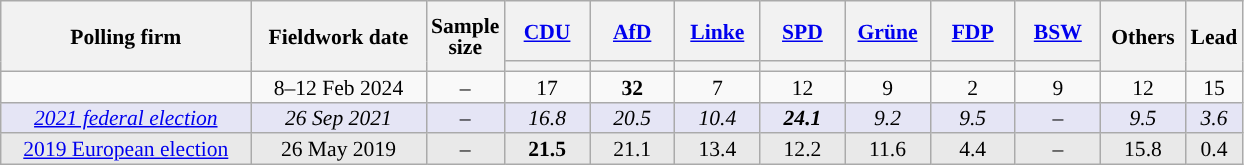<table class="wikitable sortable" style="text-align:center;font-size:90%;line-height:14px;">
<tr style="height:40px;">
<th style="width:160px;" rowspan="2">Polling firm</th>
<th style="width:110px;" rowspan="2">Fieldwork date</th>
<th style="width:35px;" rowspan="2">Sample<br>size</th>
<th class="unsortable" style="width:50px;"><a href='#'>CDU</a><br></th>
<th class="unsortable" style="width:50px;"><a href='#'>AfD</a><br></th>
<th class="unsortable" style="width:50px;"><a href='#'>Linke</a><br></th>
<th class="unsortable" style="width:50px;"><a href='#'>SPD</a><br></th>
<th class="unsortable" style="width:50px;"><a href='#'>Grüne</a><br></th>
<th class="unsortable" style="width:50px;"><a href='#'>FDP</a><br></th>
<th class="unsortable" style="width:50px;"><a href='#'>BSW</a><br></th>
<th class="unsortable" style="width:50px;" rowspan="2">Others</th>
<th style="width:30px;" rowspan="2">Lead</th>
</tr>
<tr>
<th style="background:"></th>
<th style="background:"></th>
<th style="background:"></th>
<th style="background:"></th>
<th style="background:"></th>
<th style="background:"></th>
<th style="background:"></th>
</tr>
<tr>
<td></td>
<td data-sort-value="2024-02-12">8–12 Feb 2024</td>
<td>–</td>
<td>17</td>
<td><strong>32</strong></td>
<td>7</td>
<td>12</td>
<td>9</td>
<td>2</td>
<td>9</td>
<td>12</td>
<td style="background:">15</td>
</tr>
<tr style="background:#E5E5F5;font-style:italic;">
<td><a href='#'>2021 federal election</a></td>
<td data-sort-value="2021-09-26">26 Sep 2021</td>
<td>–</td>
<td>16.8</td>
<td>20.5</td>
<td>10.4</td>
<td><strong>24.1</strong></td>
<td>9.2</td>
<td>9.5</td>
<td>–</td>
<td>9.5</td>
<td style="background:">3.6</td>
</tr>
<tr style="background:#E9E9E9;">
<td><a href='#'>2019 European election</a></td>
<td data-sort-value="2019-05-26">26 May 2019</td>
<td>–</td>
<td><strong>21.5</strong></td>
<td>21.1</td>
<td>13.4</td>
<td>12.2</td>
<td>11.6</td>
<td>4.4</td>
<td>–</td>
<td>15.8</td>
<td style="background:">0.4</td>
</tr>
</table>
